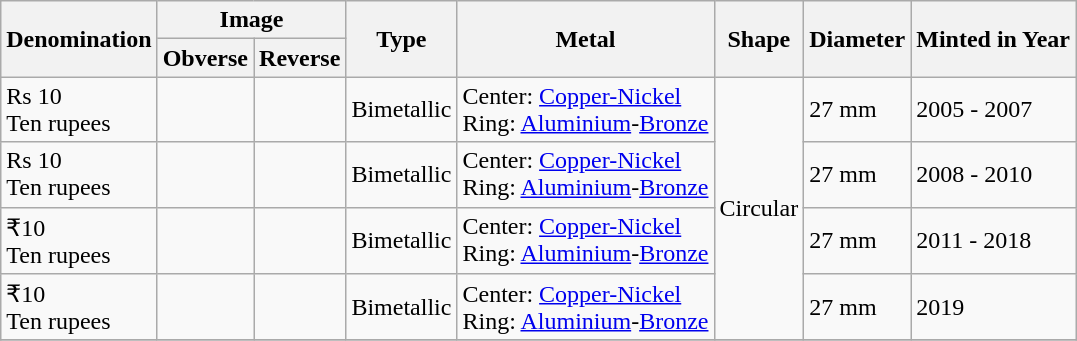<table class="wikitable mw-collapsible">
<tr>
<th rowspan="2">Denomination</th>
<th colspan="2">Image</th>
<th rowspan="2">Type</th>
<th rowspan="2">Metal</th>
<th rowspan="2">Shape</th>
<th rowspan="2">Diameter</th>
<th rowspan="2">Minted in Year</th>
</tr>
<tr>
<th>Obverse</th>
<th>Reverse</th>
</tr>
<tr>
<td>Rs 10<br>Ten rupees</td>
<td></td>
<td></td>
<td>Bimetallic</td>
<td>Center: <a href='#'>Copper-Nickel</a><br>Ring: <a href='#'>Aluminium</a>-<a href='#'>Bronze</a></td>
<td rowspan="4">Circular</td>
<td>27 mm</td>
<td>2005 - 2007</td>
</tr>
<tr>
<td>Rs 10<br>Ten rupees</td>
<td></td>
<td></td>
<td>Bimetallic</td>
<td>Center: <a href='#'>Copper-Nickel</a><br>Ring: <a href='#'>Aluminium</a>-<a href='#'>Bronze</a></td>
<td>27 mm</td>
<td>2008 - 2010</td>
</tr>
<tr>
<td>₹10<br>Ten rupees</td>
<td></td>
<td></td>
<td>Bimetallic</td>
<td>Center: <a href='#'>Copper-Nickel</a><br>Ring: <a href='#'>Aluminium</a>-<a href='#'>Bronze</a></td>
<td>27 mm</td>
<td>2011 - 2018</td>
</tr>
<tr>
<td>₹10<br>Ten rupees</td>
<td></td>
<td></td>
<td>Bimetallic</td>
<td>Center: <a href='#'>Copper-Nickel</a><br>Ring: <a href='#'>Aluminium</a>-<a href='#'>Bronze</a></td>
<td>27 mm</td>
<td>2019</td>
</tr>
<tr>
</tr>
</table>
